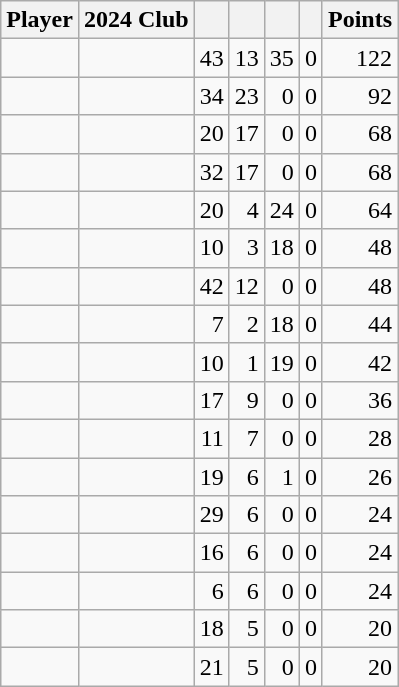<table class="wikitable sortable" style="text-align:right;">
<tr>
<th>Player</th>
<th>2024 Club</th>
<th></th>
<th></th>
<th></th>
<th></th>
<th>Points</th>
</tr>
<tr>
<td align=left></td>
<td align=center></td>
<td>43</td>
<td>13</td>
<td>35</td>
<td>0</td>
<td>122</td>
</tr>
<tr>
<td align=left></td>
<td align=center></td>
<td>34</td>
<td>23</td>
<td>0</td>
<td>0</td>
<td>92</td>
</tr>
<tr>
<td align=left></td>
<td align=center></td>
<td>20</td>
<td>17</td>
<td>0</td>
<td>0</td>
<td>68</td>
</tr>
<tr>
<td align=left></td>
<td align=center></td>
<td>32</td>
<td>17</td>
<td>0</td>
<td>0</td>
<td>68</td>
</tr>
<tr>
<td align=left></td>
<td align=center></td>
<td>20</td>
<td>4</td>
<td>24</td>
<td>0</td>
<td>64</td>
</tr>
<tr>
<td align=left></td>
<td align=center></td>
<td>10</td>
<td>3</td>
<td>18</td>
<td>0</td>
<td>48</td>
</tr>
<tr>
<td align=left></td>
<td align=center></td>
<td>42</td>
<td>12</td>
<td>0</td>
<td>0</td>
<td>48</td>
</tr>
<tr>
<td align=left></td>
<td align=center></td>
<td>7</td>
<td>2</td>
<td>18</td>
<td>0</td>
<td>44</td>
</tr>
<tr>
<td align=left></td>
<td align=center></td>
<td>10</td>
<td>1</td>
<td>19</td>
<td>0</td>
<td>42</td>
</tr>
<tr>
<td align=left></td>
<td align=center></td>
<td>17</td>
<td>9</td>
<td>0</td>
<td>0</td>
<td>36</td>
</tr>
<tr>
<td align=left></td>
<td align=center></td>
<td>11</td>
<td>7</td>
<td>0</td>
<td>0</td>
<td>28</td>
</tr>
<tr>
<td align=left></td>
<td align=center></td>
<td>19</td>
<td>6</td>
<td>1</td>
<td>0</td>
<td>26</td>
</tr>
<tr>
<td align=left></td>
<td align=center></td>
<td>29</td>
<td>6</td>
<td>0</td>
<td>0</td>
<td>24</td>
</tr>
<tr>
<td align=left></td>
<td align=center></td>
<td>16</td>
<td>6</td>
<td>0</td>
<td>0</td>
<td>24</td>
</tr>
<tr>
<td align=left></td>
<td align=center></td>
<td>6</td>
<td>6</td>
<td>0</td>
<td>0</td>
<td>24</td>
</tr>
<tr>
<td align=left></td>
<td align=center></td>
<td>18</td>
<td>5</td>
<td>0</td>
<td>0</td>
<td>20</td>
</tr>
<tr>
<td align=left></td>
<td align=center></td>
<td>21</td>
<td>5</td>
<td>0</td>
<td>0</td>
<td>20</td>
</tr>
</table>
